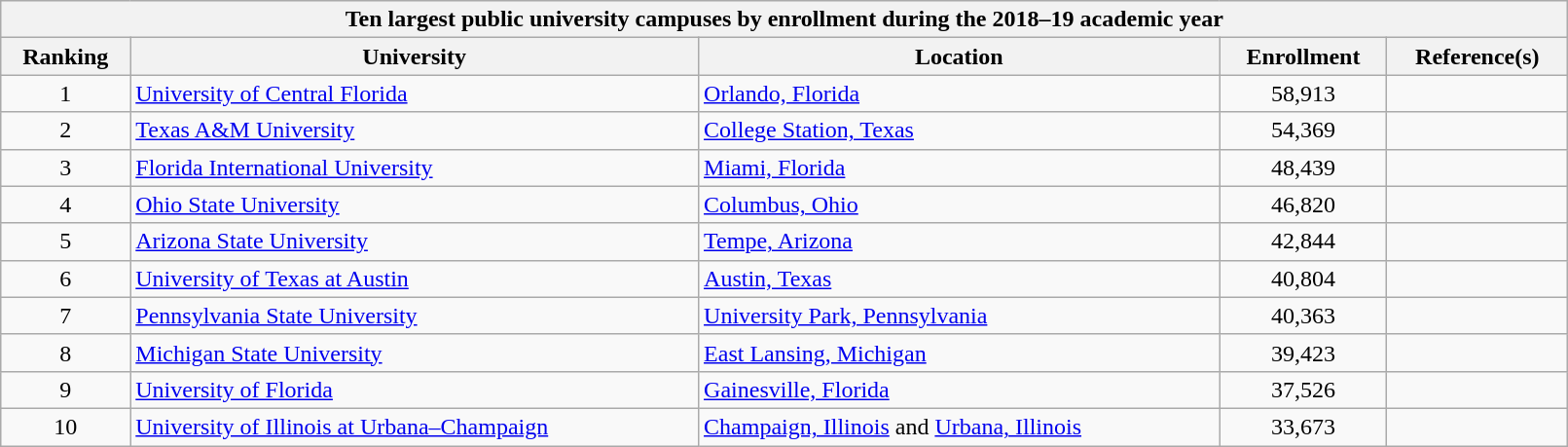<table class="wikitable sortable" style="width:85%;">
<tr valign="top">
<th colspan="5"><strong>Ten largest public university campuses by enrollment during the 2018–19 academic year</strong></th>
</tr>
<tr valign="top">
<th>Ranking</th>
<th>University</th>
<th>Location</th>
<th>Enrollment</th>
<th class="unsortable">Reference(s)</th>
</tr>
<tr valign="top">
<td align=center>1</td>
<td><a href='#'>University of Central Florida</a></td>
<td><a href='#'>Orlando, Florida</a></td>
<td align=center>58,913</td>
<td align=center></td>
</tr>
<tr valign="top">
<td align=center>2</td>
<td><a href='#'>Texas A&M University</a></td>
<td><a href='#'>College Station, Texas</a></td>
<td align=center>54,369</td>
<td align=center></td>
</tr>
<tr valign="top">
<td align=center>3</td>
<td><a href='#'>Florida International University</a></td>
<td><a href='#'>Miami, Florida</a></td>
<td align=center>48,439</td>
<td align=center></td>
</tr>
<tr valign="top">
<td align=center>4</td>
<td><a href='#'>Ohio State University</a></td>
<td><a href='#'>Columbus, Ohio</a></td>
<td align=center>46,820</td>
<td align=center></td>
</tr>
<tr valign="top">
<td align=center>5</td>
<td><a href='#'>Arizona State University</a></td>
<td><a href='#'>Tempe, Arizona</a></td>
<td align=center>42,844</td>
<td align=center></td>
</tr>
<tr valign="top">
<td align=center>6</td>
<td><a href='#'>University of Texas at Austin</a></td>
<td><a href='#'>Austin, Texas</a></td>
<td align=center>40,804</td>
<td align=center></td>
</tr>
<tr valign="top">
<td align=center>7</td>
<td><a href='#'>Pennsylvania State University</a></td>
<td><a href='#'>University Park, Pennsylvania</a></td>
<td align=center>40,363</td>
<td align=center></td>
</tr>
<tr valign="top">
<td align=center>8</td>
<td><a href='#'>Michigan State University</a></td>
<td><a href='#'>East Lansing, Michigan</a></td>
<td align=center>39,423</td>
<td align=center></td>
</tr>
<tr valign="top">
<td align=center>9</td>
<td><a href='#'>University of Florida</a></td>
<td><a href='#'>Gainesville, Florida</a></td>
<td align=center>37,526</td>
<td align=center></td>
</tr>
<tr valign="top">
<td align=center>10</td>
<td><a href='#'>University of Illinois at Urbana–Champaign</a></td>
<td><a href='#'>Champaign, Illinois</a> and <a href='#'>Urbana, Illinois</a></td>
<td align=center>33,673</td>
<td align=center></td>
</tr>
</table>
